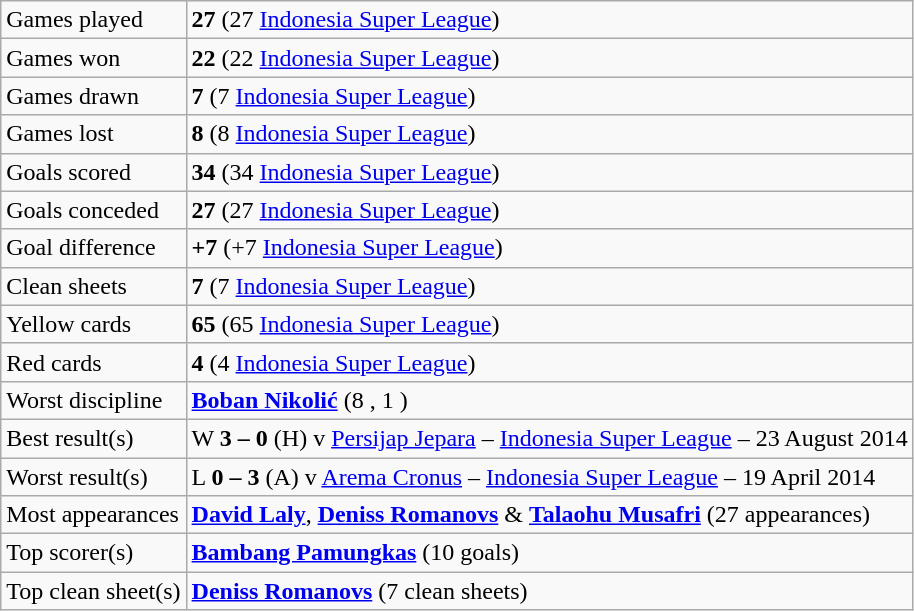<table class="wikitable">
<tr>
<td>Games played</td>
<td><strong>27</strong> (27 <a href='#'>Indonesia Super League</a>)</td>
</tr>
<tr>
<td>Games won</td>
<td><strong>22</strong> (22 <a href='#'>Indonesia Super League</a>)</td>
</tr>
<tr>
<td>Games drawn</td>
<td><strong>7</strong> (7 <a href='#'>Indonesia Super League</a>)</td>
</tr>
<tr>
<td>Games lost</td>
<td><strong>8</strong> (8 <a href='#'>Indonesia Super League</a>)</td>
</tr>
<tr>
<td>Goals scored</td>
<td><strong>34</strong> (34 <a href='#'>Indonesia Super League</a>)</td>
</tr>
<tr>
<td>Goals conceded</td>
<td><strong>27</strong> (27 <a href='#'>Indonesia Super League</a>)</td>
</tr>
<tr>
<td>Goal difference</td>
<td><strong>+7</strong> (+7 <a href='#'>Indonesia Super League</a>)</td>
</tr>
<tr>
<td>Clean sheets</td>
<td><strong>7</strong> (7 <a href='#'>Indonesia Super League</a>)</td>
</tr>
<tr>
<td>Yellow cards</td>
<td><strong>65</strong> (65 <a href='#'>Indonesia Super League</a>)</td>
</tr>
<tr>
<td>Red cards</td>
<td><strong>4</strong> (4 <a href='#'>Indonesia Super League</a>)</td>
</tr>
<tr>
<td>Worst discipline</td>
<td> <strong><a href='#'>Boban Nikolić</a></strong> (8 , 1 )</td>
</tr>
<tr>
<td>Best result(s)</td>
<td>W <strong>3 – 0</strong> (H) v <a href='#'>Persijap Jepara</a> – <a href='#'>Indonesia Super League</a> – 23 August 2014</td>
</tr>
<tr>
<td>Worst result(s)</td>
<td>L <strong>0 – 3</strong> (A) v <a href='#'>Arema Cronus</a> – <a href='#'>Indonesia Super League</a> – 19 April 2014</td>
</tr>
<tr>
<td>Most appearances</td>
<td> <strong><a href='#'>David Laly</a></strong>,  <strong><a href='#'>Deniss Romanovs</a></strong> &  <strong><a href='#'>Talaohu Musafri</a></strong> (27 appearances)</td>
</tr>
<tr>
<td>Top scorer(s)</td>
<td> <strong><a href='#'>Bambang Pamungkas</a></strong> (10 goals)</td>
</tr>
<tr>
<td>Top clean sheet(s)</td>
<td> <strong><a href='#'>Deniss Romanovs</a></strong> (7 clean sheets)</td>
</tr>
</table>
